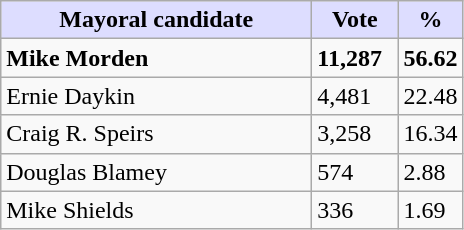<table class="wikitable">
<tr>
<th style="background:#ddf;" width="200px">Mayoral candidate</th>
<th style="background:#ddf;" width="50px">Vote</th>
<th style="background:#ddf;" width="30px">%</th>
</tr>
<tr>
<td><strong>Mike Morden</strong></td>
<td><strong>11,287</strong></td>
<td><strong>56.62</strong></td>
</tr>
<tr>
<td>Ernie Daykin</td>
<td>4,481</td>
<td>22.48</td>
</tr>
<tr>
<td>Craig R. Speirs</td>
<td>3,258</td>
<td>16.34</td>
</tr>
<tr>
<td>Douglas Blamey</td>
<td>574</td>
<td>2.88</td>
</tr>
<tr>
<td>Mike Shields</td>
<td>336</td>
<td>1.69</td>
</tr>
</table>
